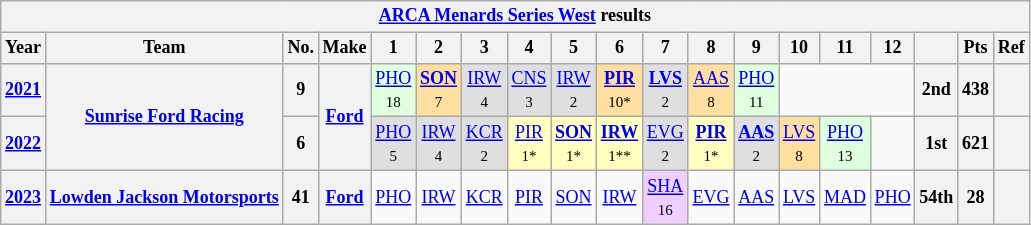<table class="wikitable" style="text-align:center; font-size:75%">
<tr>
<th colspan=23><a href='#'>ARCA Menards Series West</a> results</th>
</tr>
<tr>
<th>Year</th>
<th>Team</th>
<th>No.</th>
<th>Make</th>
<th>1</th>
<th>2</th>
<th>3</th>
<th>4</th>
<th>5</th>
<th>6</th>
<th>7</th>
<th>8</th>
<th>9</th>
<th>10</th>
<th>11</th>
<th>12</th>
<th></th>
<th>Pts</th>
<th>Ref</th>
</tr>
<tr>
<th><a href='#'>2021</a></th>
<th rowspan=2><a href='#'>Sunrise Ford Racing</a></th>
<th>9</th>
<th rowspan=2><a href='#'>Ford</a></th>
<td style="background:#DFFFDF;"><a href='#'>PHO</a><br><small>18</small></td>
<td style="background:#FFDF9F;"><strong><a href='#'>SON</a></strong><br><small>7</small></td>
<td style="background:#DFDFDF;"><a href='#'>IRW</a><br><small>4</small></td>
<td style="background:#DFDFDF;"><a href='#'>CNS</a><br><small>3</small></td>
<td style="background:#DFDFDF;"><a href='#'>IRW</a><br><small>2</small></td>
<td style="background:#FFDF9F;"><strong><a href='#'>PIR</a></strong><br><small>10*</small></td>
<td style="background:#DFDFDF;"><strong><a href='#'>LVS</a></strong><br><small>2</small></td>
<td style="background:#FFDF9F;"><a href='#'>AAS</a><br><small>8</small></td>
<td style="background:#DFFFDF;"><a href='#'>PHO</a><br><small>11</small></td>
<td colspan=3></td>
<th>2nd</th>
<th>438</th>
<th></th>
</tr>
<tr>
<th><a href='#'>2022</a></th>
<th>6</th>
<td style="background:#DFDFDF;"><a href='#'>PHO</a><br><small>5</small></td>
<td style="background:#DFDFDF;"><a href='#'>IRW</a><br><small>4</small></td>
<td style="background:#DFDFDF;"><a href='#'>KCR</a><br><small>2</small></td>
<td style="background:#FFFFBF;"><a href='#'>PIR</a><br><small>1*</small></td>
<td style="background:#FFFFBF;"><strong><a href='#'>SON</a></strong><br><small>1*</small></td>
<td style="background:#FFFFBF;"><strong><a href='#'>IRW</a></strong><br><small>1**</small></td>
<td style="background:#DFDFDF;"><a href='#'>EVG</a><br><small>2</small></td>
<td style="background:#FFFFBF;"><strong><a href='#'>PIR</a></strong><br><small>1*</small></td>
<td style="background:#DFDFDF;"><strong><a href='#'>AAS</a></strong><br><small>2</small></td>
<td style="background:#FFDF9F;"><a href='#'>LVS</a><br><small>8</small></td>
<td style="background:#DFFFDF;"><a href='#'>PHO</a><br><small>13</small></td>
<td></td>
<th>1st</th>
<th>621</th>
<th></th>
</tr>
<tr>
<th><a href='#'>2023</a></th>
<th><a href='#'>Lowden Jackson Motorsports</a></th>
<th>41</th>
<th><a href='#'>Ford</a></th>
<td><a href='#'>PHO</a></td>
<td><a href='#'>IRW</a></td>
<td><a href='#'>KCR</a></td>
<td><a href='#'>PIR</a></td>
<td><a href='#'>SON</a></td>
<td><a href='#'>IRW</a></td>
<td style="background:#EFCFFF;"><a href='#'>SHA</a><br><small>16</small></td>
<td><a href='#'>EVG</a></td>
<td><a href='#'>AAS</a></td>
<td><a href='#'>LVS</a></td>
<td><a href='#'>MAD</a></td>
<td><a href='#'>PHO</a></td>
<th>54th</th>
<th>28</th>
<th></th>
</tr>
</table>
